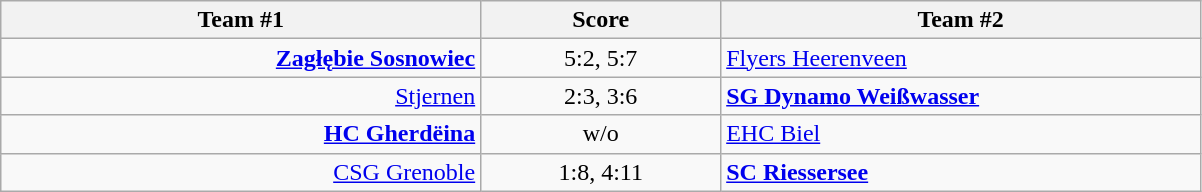<table class="wikitable" style="text-align: center;">
<tr>
<th width=22%>Team #1</th>
<th width=11%>Score</th>
<th width=22%>Team #2</th>
</tr>
<tr>
<td style="text-align: right;"><strong><a href='#'>Zagłębie Sosnowiec</a></strong> </td>
<td>5:2, 5:7</td>
<td style="text-align: left;"> <a href='#'>Flyers Heerenveen</a></td>
</tr>
<tr>
<td style="text-align: right;"><a href='#'>Stjernen</a> </td>
<td>2:3, 3:6</td>
<td style="text-align: left;"> <strong><a href='#'>SG Dynamo Weißwasser</a></strong></td>
</tr>
<tr>
<td style="text-align: right;"><strong><a href='#'>HC Gherdëina</a></strong> </td>
<td>w/o</td>
<td style="text-align: left;"> <a href='#'>EHC Biel</a></td>
</tr>
<tr>
<td style="text-align: right;"><a href='#'>CSG Grenoble</a> </td>
<td>1:8, 4:11</td>
<td style="text-align: left;"> <strong><a href='#'>SC Riessersee</a></strong></td>
</tr>
</table>
